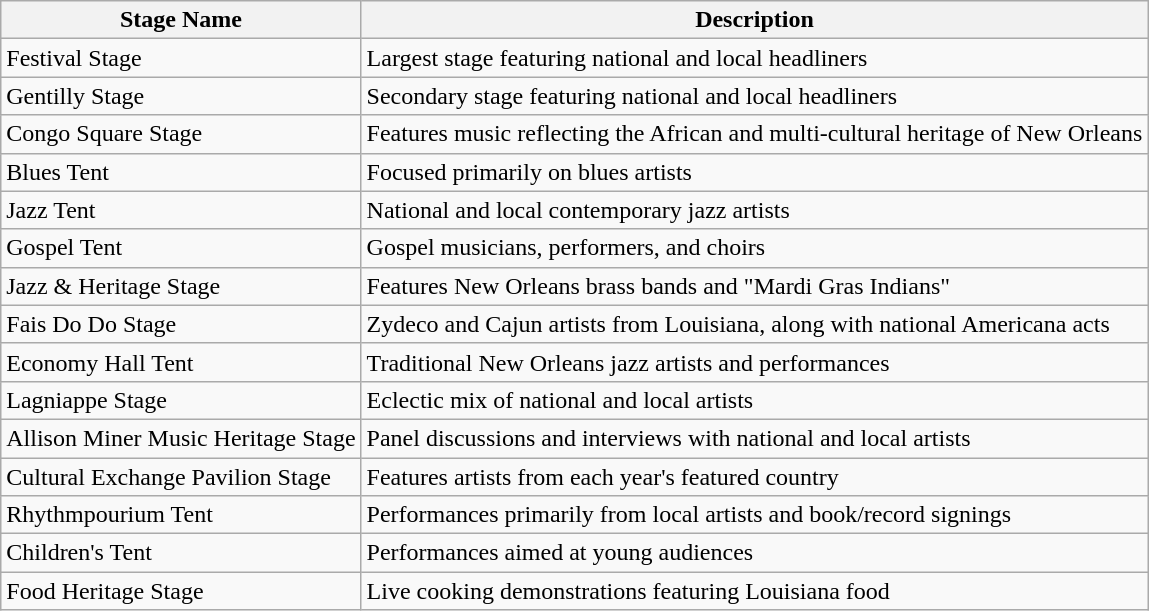<table class="wikitable">
<tr>
<th>Stage Name</th>
<th>Description</th>
</tr>
<tr>
<td>Festival Stage</td>
<td>Largest stage featuring national and local headliners</td>
</tr>
<tr>
<td>Gentilly Stage</td>
<td>Secondary stage featuring national and local headliners</td>
</tr>
<tr>
<td>Congo Square Stage</td>
<td>Features music reflecting the African and multi-cultural heritage of New Orleans</td>
</tr>
<tr>
<td>Blues Tent</td>
<td>Focused primarily on blues artists</td>
</tr>
<tr>
<td>Jazz Tent</td>
<td>National and local contemporary jazz artists</td>
</tr>
<tr>
<td>Gospel Tent</td>
<td>Gospel musicians, performers, and choirs</td>
</tr>
<tr>
<td>Jazz & Heritage Stage</td>
<td>Features New Orleans brass bands and "Mardi Gras Indians"</td>
</tr>
<tr>
<td>Fais Do Do Stage</td>
<td>Zydeco and Cajun artists from Louisiana, along with national Americana acts</td>
</tr>
<tr>
<td>Economy Hall Tent</td>
<td>Traditional New Orleans jazz artists and performances</td>
</tr>
<tr>
<td>Lagniappe Stage</td>
<td>Eclectic mix of national and local artists</td>
</tr>
<tr>
<td>Allison Miner Music Heritage Stage</td>
<td>Panel discussions and interviews with national and local artists</td>
</tr>
<tr>
<td>Cultural Exchange Pavilion Stage</td>
<td>Features artists from each year's featured country</td>
</tr>
<tr>
<td>Rhythmpourium Tent</td>
<td>Performances primarily from local artists and book/record signings</td>
</tr>
<tr>
<td>Children's Tent</td>
<td>Performances aimed at young audiences</td>
</tr>
<tr>
<td>Food Heritage Stage</td>
<td>Live cooking demonstrations featuring Louisiana food</td>
</tr>
</table>
